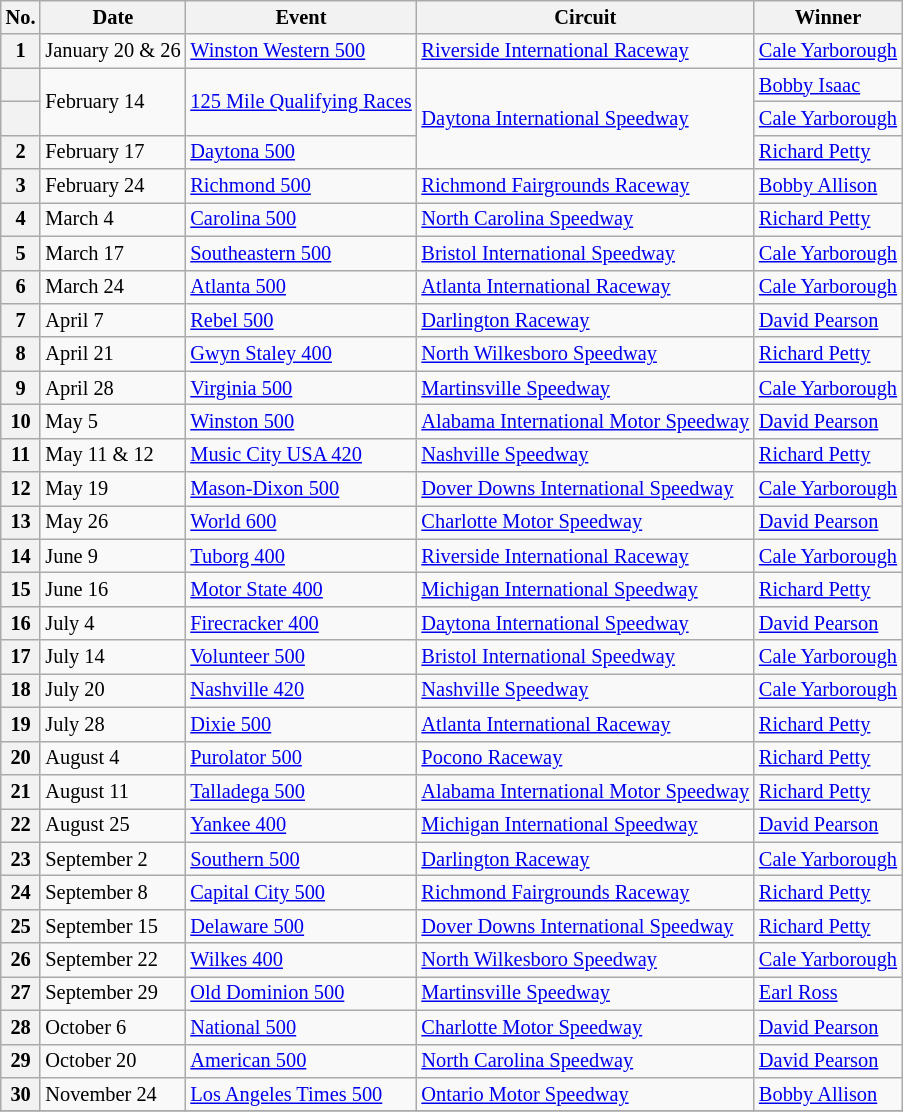<table class="wikitable" style="font-size:85%;">
<tr>
<th>No.</th>
<th>Date</th>
<th>Event</th>
<th>Circuit</th>
<th>Winner</th>
</tr>
<tr>
<th>1</th>
<td>January 20 & 26</td>
<td><a href='#'>Winston Western 500</a></td>
<td><a href='#'>Riverside International Raceway</a></td>
<td><a href='#'>Cale Yarborough</a></td>
</tr>
<tr>
<th></th>
<td rowspan="2">February 14</td>
<td rowspan="2"><a href='#'>125 Mile Qualifying Races</a></td>
<td rowspan="3"><a href='#'>Daytona International Speedway</a></td>
<td><a href='#'>Bobby Isaac</a></td>
</tr>
<tr>
<th></th>
<td><a href='#'>Cale Yarborough</a></td>
</tr>
<tr>
<th>2</th>
<td>February 17</td>
<td><a href='#'>Daytona 500</a></td>
<td><a href='#'>Richard Petty</a></td>
</tr>
<tr>
<th>3</th>
<td>February 24</td>
<td><a href='#'>Richmond 500</a></td>
<td><a href='#'>Richmond Fairgrounds Raceway</a></td>
<td><a href='#'>Bobby Allison</a></td>
</tr>
<tr>
<th>4</th>
<td>March 4</td>
<td><a href='#'>Carolina 500</a></td>
<td><a href='#'>North Carolina Speedway</a></td>
<td><a href='#'>Richard Petty</a></td>
</tr>
<tr>
<th>5</th>
<td>March 17</td>
<td><a href='#'>Southeastern 500</a></td>
<td><a href='#'>Bristol International Speedway</a></td>
<td><a href='#'>Cale Yarborough</a></td>
</tr>
<tr>
<th>6</th>
<td>March 24</td>
<td><a href='#'>Atlanta 500</a></td>
<td><a href='#'>Atlanta International Raceway</a></td>
<td><a href='#'>Cale Yarborough</a></td>
</tr>
<tr>
<th>7</th>
<td>April 7</td>
<td><a href='#'>Rebel 500</a></td>
<td><a href='#'>Darlington Raceway</a></td>
<td><a href='#'>David Pearson</a></td>
</tr>
<tr>
<th>8</th>
<td>April 21</td>
<td><a href='#'>Gwyn Staley 400</a></td>
<td><a href='#'>North Wilkesboro Speedway</a></td>
<td><a href='#'>Richard Petty</a></td>
</tr>
<tr>
<th>9</th>
<td>April 28</td>
<td><a href='#'>Virginia 500</a></td>
<td><a href='#'>Martinsville Speedway</a></td>
<td><a href='#'>Cale Yarborough</a></td>
</tr>
<tr>
<th>10</th>
<td>May 5</td>
<td><a href='#'>Winston 500</a></td>
<td><a href='#'>Alabama International Motor Speedway</a></td>
<td><a href='#'>David Pearson</a></td>
</tr>
<tr>
<th>11</th>
<td>May 11 & 12</td>
<td><a href='#'>Music City USA 420</a></td>
<td><a href='#'>Nashville Speedway</a></td>
<td><a href='#'>Richard Petty</a></td>
</tr>
<tr>
<th>12</th>
<td>May 19</td>
<td><a href='#'>Mason-Dixon 500</a></td>
<td><a href='#'>Dover Downs International Speedway</a></td>
<td><a href='#'>Cale Yarborough</a></td>
</tr>
<tr>
<th>13</th>
<td>May 26</td>
<td><a href='#'>World 600</a></td>
<td><a href='#'>Charlotte Motor Speedway</a></td>
<td><a href='#'>David Pearson</a></td>
</tr>
<tr>
<th>14</th>
<td>June 9</td>
<td><a href='#'>Tuborg 400</a></td>
<td><a href='#'>Riverside International Raceway</a></td>
<td><a href='#'>Cale Yarborough</a></td>
</tr>
<tr>
<th>15</th>
<td>June 16</td>
<td><a href='#'>Motor State 400</a></td>
<td><a href='#'>Michigan International Speedway</a></td>
<td><a href='#'>Richard Petty</a></td>
</tr>
<tr>
<th>16</th>
<td>July 4</td>
<td><a href='#'>Firecracker 400</a></td>
<td><a href='#'>Daytona International Speedway</a></td>
<td><a href='#'>David Pearson</a></td>
</tr>
<tr>
<th>17</th>
<td>July 14</td>
<td><a href='#'>Volunteer 500</a></td>
<td><a href='#'>Bristol International Speedway</a></td>
<td><a href='#'>Cale Yarborough</a></td>
</tr>
<tr>
<th>18</th>
<td>July 20</td>
<td><a href='#'>Nashville 420</a></td>
<td><a href='#'>Nashville Speedway</a></td>
<td><a href='#'>Cale Yarborough</a></td>
</tr>
<tr>
<th>19</th>
<td>July 28</td>
<td><a href='#'>Dixie 500</a></td>
<td><a href='#'>Atlanta International Raceway</a></td>
<td><a href='#'>Richard Petty</a></td>
</tr>
<tr>
<th>20</th>
<td>August 4</td>
<td><a href='#'>Purolator 500</a></td>
<td><a href='#'>Pocono Raceway</a></td>
<td><a href='#'>Richard Petty</a></td>
</tr>
<tr>
<th>21</th>
<td>August 11</td>
<td><a href='#'>Talladega 500</a></td>
<td><a href='#'>Alabama International Motor Speedway</a></td>
<td><a href='#'>Richard Petty</a></td>
</tr>
<tr>
<th>22</th>
<td>August 25</td>
<td><a href='#'>Yankee 400</a></td>
<td><a href='#'>Michigan International Speedway</a></td>
<td><a href='#'>David Pearson</a></td>
</tr>
<tr>
<th>23</th>
<td>September 2</td>
<td><a href='#'>Southern 500</a></td>
<td><a href='#'>Darlington Raceway</a></td>
<td><a href='#'>Cale Yarborough</a></td>
</tr>
<tr>
<th>24</th>
<td>September 8</td>
<td><a href='#'>Capital City 500</a></td>
<td><a href='#'>Richmond Fairgrounds Raceway</a></td>
<td><a href='#'>Richard Petty</a></td>
</tr>
<tr>
<th>25</th>
<td>September 15</td>
<td><a href='#'>Delaware 500</a></td>
<td><a href='#'>Dover Downs International Speedway</a></td>
<td><a href='#'>Richard Petty</a></td>
</tr>
<tr>
<th>26</th>
<td>September 22</td>
<td><a href='#'>Wilkes 400</a></td>
<td><a href='#'>North Wilkesboro Speedway</a></td>
<td><a href='#'>Cale Yarborough</a></td>
</tr>
<tr>
<th>27</th>
<td>September 29</td>
<td><a href='#'>Old Dominion 500</a></td>
<td><a href='#'>Martinsville Speedway</a></td>
<td><a href='#'>Earl Ross</a></td>
</tr>
<tr>
<th>28</th>
<td>October 6</td>
<td><a href='#'>National 500</a></td>
<td><a href='#'>Charlotte Motor Speedway</a></td>
<td><a href='#'>David Pearson</a></td>
</tr>
<tr>
<th>29</th>
<td>October 20</td>
<td><a href='#'>American 500</a></td>
<td><a href='#'>North Carolina Speedway</a></td>
<td><a href='#'>David Pearson</a></td>
</tr>
<tr>
<th>30</th>
<td>November 24</td>
<td><a href='#'>Los Angeles Times 500</a></td>
<td><a href='#'>Ontario Motor Speedway</a></td>
<td><a href='#'>Bobby Allison</a></td>
</tr>
<tr>
</tr>
</table>
